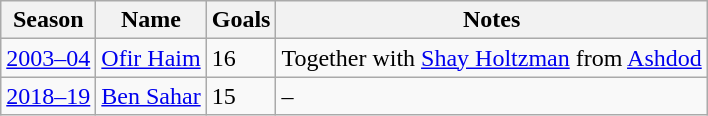<table class="wikitable">
<tr>
<th>Season</th>
<th>Name</th>
<th>Goals</th>
<th>Notes</th>
</tr>
<tr>
<td><a href='#'>2003–04</a></td>
<td><a href='#'>Ofir Haim</a></td>
<td>16</td>
<td>Together with <a href='#'>Shay Holtzman</a> from <a href='#'>Ashdod</a></td>
</tr>
<tr>
<td><a href='#'>2018–19</a></td>
<td><a href='#'>Ben Sahar</a></td>
<td>15</td>
<td>–</td>
</tr>
</table>
